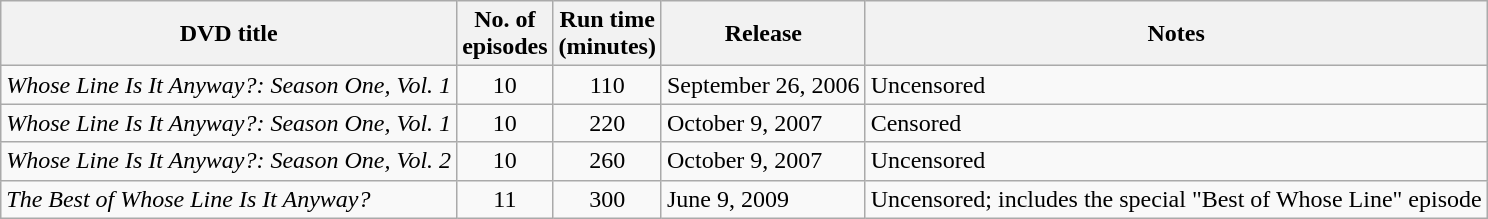<table class="wikitable">
<tr>
<th>DVD title</th>
<th>No. of<br>episodes</th>
<th>Run time<br>(minutes)</th>
<th>Release</th>
<th>Notes</th>
</tr>
<tr>
<td><em>Whose Line Is It Anyway?: Season One, Vol. 1</em></td>
<td align="center">10</td>
<td align="center">110</td>
<td>September 26, 2006</td>
<td>Uncensored</td>
</tr>
<tr>
<td><em>Whose Line Is It Anyway?: Season One, Vol. 1</em></td>
<td align="center">10</td>
<td align="center">220</td>
<td>October 9, 2007</td>
<td>Censored</td>
</tr>
<tr>
<td><em>Whose Line Is It Anyway?: Season One, Vol. 2</em></td>
<td align="center">10</td>
<td align="center">260</td>
<td>October 9, 2007</td>
<td>Uncensored</td>
</tr>
<tr>
<td><em>The Best of Whose Line Is It Anyway?</em></td>
<td align="center">11</td>
<td align="center">300</td>
<td>June 9, 2009</td>
<td>Uncensored; includes the special "Best of Whose Line" episode</td>
</tr>
</table>
